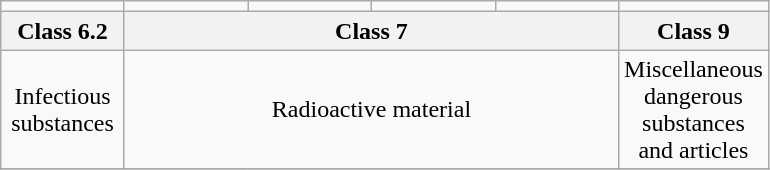<table class="wikitable">
<tr>
<td width=75px></td>
<td width=75px></td>
<td width=75px></td>
<td width=75px></td>
<td width=75px></td>
<td width=75px></td>
</tr>
<tr>
<th>Class 6.2</th>
<th colspan=4>Class 7</th>
<th>Class 9</th>
</tr>
<tr>
<td align=center>Infectious substances</td>
<td colspan=4 align=center>Radioactive material</td>
<td align=center>Miscellaneous dangerous substances and articles</td>
</tr>
<tr>
</tr>
</table>
